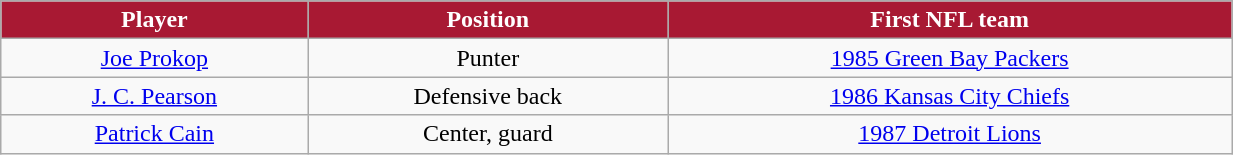<table class="wikitable" width="65%">
<tr align="center"  style="background:#A81933;color:#FFFFFF;">
<td><strong>Player</strong></td>
<td><strong>Position</strong></td>
<td><strong>First NFL team</strong></td>
</tr>
<tr align="center" bgcolor="">
<td><a href='#'>Joe Prokop</a></td>
<td>Punter</td>
<td><a href='#'>1985 Green Bay Packers</a></td>
</tr>
<tr align="center" bgcolor="">
<td><a href='#'>J. C. Pearson</a></td>
<td>Defensive back</td>
<td><a href='#'>1986 Kansas City Chiefs</a></td>
</tr>
<tr align="center" bgcolor="">
<td><a href='#'>Patrick Cain</a></td>
<td>Center, guard</td>
<td><a href='#'>1987 Detroit Lions</a></td>
</tr>
</table>
